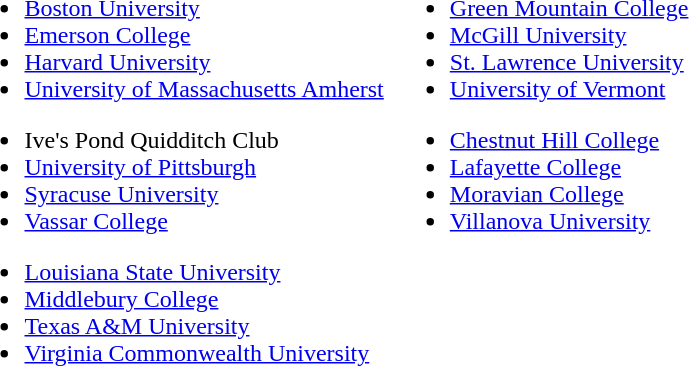<table>
<tr style="vertical-align:top;">
<td><br><ul><li><a href='#'>Boston University</a></li><li><a href='#'>Emerson College</a></li><li><a href='#'>Harvard University</a></li><li><a href='#'>University of Massachusetts Amherst</a></li></ul><ul><li>Ive's Pond Quidditch Club</li><li><a href='#'>University of Pittsburgh</a></li><li><a href='#'>Syracuse University</a></li><li><a href='#'>Vassar College</a></li></ul><ul><li><a href='#'>Louisiana State University</a></li><li><a href='#'>Middlebury College</a></li><li><a href='#'>Texas A&M University</a></li><li><a href='#'>Virginia Commonwealth University</a></li></ul></td>
<td><br><ul><li><a href='#'>Green Mountain College</a></li><li><a href='#'>McGill University</a></li><li><a href='#'>St. Lawrence University</a></li><li><a href='#'>University of Vermont</a></li></ul><ul><li><a href='#'>Chestnut Hill College</a></li><li><a href='#'>Lafayette College</a></li><li><a href='#'>Moravian College</a></li><li><a href='#'>Villanova University</a></li></ul></td>
</tr>
</table>
